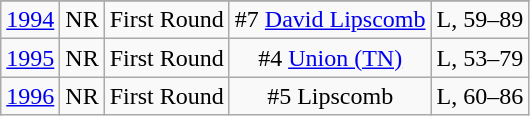<table class="wikitable" style="text-align:center">
<tr>
</tr>
<tr style="text-align:center;">
<td><a href='#'>1994</a></td>
<td>NR</td>
<td>First Round</td>
<td>#7 <a href='#'>David Lipscomb</a></td>
<td>L, 59–89</td>
</tr>
<tr style="text-align:center;">
<td><a href='#'>1995</a></td>
<td>NR</td>
<td>First Round</td>
<td>#4 <a href='#'>Union (TN)</a></td>
<td>L, 53–79</td>
</tr>
<tr style="text-align:center;">
<td><a href='#'>1996</a></td>
<td>NR</td>
<td>First Round</td>
<td>#5 Lipscomb</td>
<td>L, 60–86</td>
</tr>
</table>
